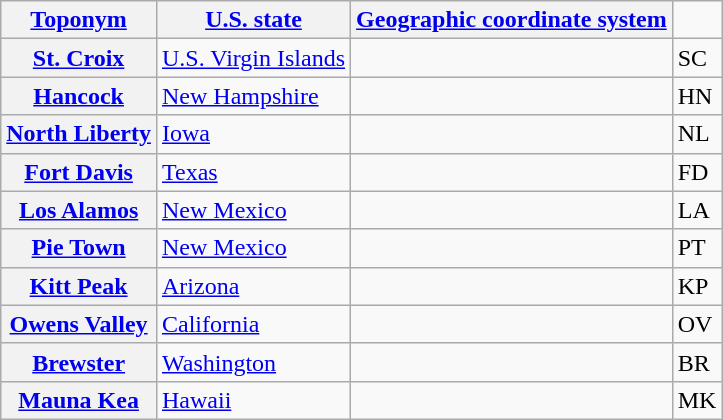<table class="wikitable">
<tr>
<th scope="col"><a href='#'>Toponym</a></th>
<th scope="col"><a href='#'>U.S. state</a></th>
<th scope="col"><a href='#'>Geographic coordinate system</a></th>
<td></td>
</tr>
<tr ---->
<th scope="row"><a href='#'>St. Croix</a></th>
<td><a href='#'>U.S. Virgin Islands</a></td>
<td></td>
<td>SC</td>
</tr>
<tr ---->
<th scope="row"><a href='#'>Hancock</a></th>
<td><a href='#'>New Hampshire</a></td>
<td></td>
<td>HN</td>
</tr>
<tr ---->
<th scope="row"><a href='#'>North Liberty</a></th>
<td><a href='#'>Iowa</a></td>
<td></td>
<td>NL</td>
</tr>
<tr ---->
<th scope="row"><a href='#'>Fort Davis</a></th>
<td><a href='#'>Texas</a></td>
<td></td>
<td>FD</td>
</tr>
<tr ---->
<th scope="row"><a href='#'>Los Alamos</a></th>
<td><a href='#'>New Mexico</a></td>
<td></td>
<td>LA</td>
</tr>
<tr ---->
<th scope="row"><a href='#'>Pie Town</a></th>
<td><a href='#'>New Mexico</a></td>
<td></td>
<td>PT</td>
</tr>
<tr ---->
<th scope="row"><a href='#'>Kitt Peak</a></th>
<td><a href='#'>Arizona</a></td>
<td></td>
<td>KP</td>
</tr>
<tr ---->
<th scope="row"><a href='#'>Owens Valley</a></th>
<td><a href='#'>California</a></td>
<td></td>
<td>OV</td>
</tr>
<tr ---->
<th scope="row"><a href='#'>Brewster</a></th>
<td><a href='#'>Washington</a></td>
<td></td>
<td>BR</td>
</tr>
<tr ---->
<th scope="row"><a href='#'>Mauna Kea</a></th>
<td><a href='#'>Hawaii</a></td>
<td></td>
<td>MK</td>
</tr>
</table>
